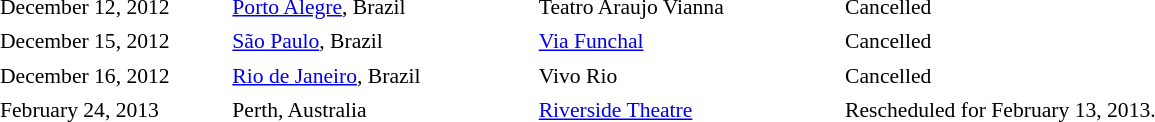<table cellpadding="2" style="border:0 solid darkgrey; font-size:90%">
<tr>
<th style="width:150px;"></th>
<th style="width:200px;"></th>
<th style="width:200px;"></th>
<th style="width:700px;"></th>
</tr>
<tr border="0">
</tr>
<tr>
<td>December 12, 2012</td>
<td><a href='#'>Porto Alegre</a>, Brazil</td>
<td>Teatro Araujo Vianna</td>
<td>Cancelled</td>
</tr>
<tr>
<td>December 15, 2012</td>
<td><a href='#'>São Paulo</a>, Brazil</td>
<td><a href='#'>Via Funchal</a></td>
<td>Cancelled</td>
</tr>
<tr>
<td>December 16, 2012</td>
<td><a href='#'>Rio de Janeiro</a>, Brazil</td>
<td>Vivo Rio</td>
<td>Cancelled</td>
</tr>
<tr>
<td>February 24, 2013</td>
<td>Perth, Australia</td>
<td><a href='#'>Riverside Theatre</a></td>
<td>Rescheduled for February 13, 2013.</td>
</tr>
<tr>
</tr>
</table>
